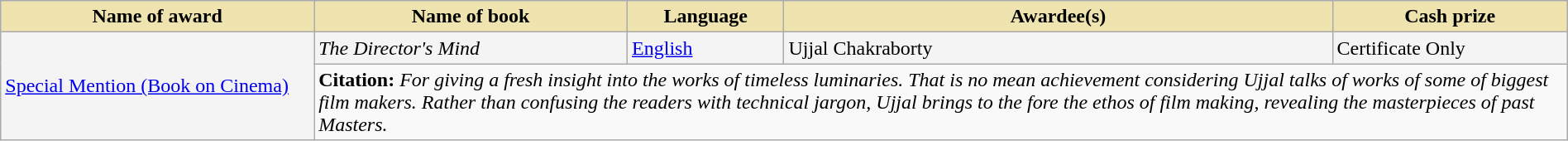<table class="wikitable" style="width:100%;">
<tr style="background-color:#F4F4F4">
<th style="background-color:#EFE4B0;width:20%;">Name of award</th>
<th style="background-color:#EFE4B0;width:20%;">Name of book</th>
<th style="background-color:#EFE4B0;width:10%;">Language</th>
<th style="background-color:#EFE4B0;width:35%;">Awardee(s)</th>
<th style="background-color:#EFE4B0;width:15%;">Cash prize</th>
</tr>
<tr style="background-color:#F4F4F4">
<td rowspan="2"><a href='#'>Special Mention (Book on Cinema)</a></td>
<td><em>The Director's Mind</em></td>
<td><a href='#'>English</a></td>
<td>Ujjal Chakraborty</td>
<td>Certificate Only</td>
</tr>
<tr style="background-color:#F9F9F9">
<td colspan="4"><strong>Citation:</strong> <em>For giving a fresh insight into the works of timeless luminaries. That is no mean achievement considering Ujjal talks of works of some of biggest film makers. Rather than confusing the readers with technical jargon, Ujjal brings to the fore the ethos of film making, revealing the masterpieces of past Masters.</em></td>
</tr>
</table>
